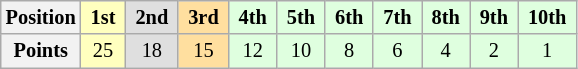<table class="wikitable" style="font-size:85%; text-align:center">
<tr>
<th>Position</th>
<td style="background:#FFFFBF;"> <strong>1st</strong> </td>
<td style="background:#DFDFDF;"> <strong>2nd</strong> </td>
<td style="background:#FFDF9F;"> <strong>3rd</strong> </td>
<td style="background:#DFFFDF;"> <strong>4th</strong> </td>
<td style="background:#DFFFDF;"> <strong>5th</strong> </td>
<td style="background:#DFFFDF;"> <strong>6th</strong> </td>
<td style="background:#DFFFDF;"> <strong>7th</strong> </td>
<td style="background:#DFFFDF;"> <strong>8th</strong> </td>
<td style="background:#DFFFDF;"> <strong>9th</strong> </td>
<td style="background:#DFFFDF;"> <strong>10th</strong> </td>
</tr>
<tr>
<th>Points</th>
<td style="background:#FFFFBF;">25</td>
<td style="background:#DFDFDF;">18</td>
<td style="background:#FFDF9F;">15</td>
<td style="background:#DFFFDF;">12</td>
<td style="background:#DFFFDF;">10</td>
<td style="background:#DFFFDF;">8</td>
<td style="background:#DFFFDF;">6</td>
<td style="background:#DFFFDF;">4</td>
<td style="background:#DFFFDF;">2</td>
<td style="background:#DFFFDF;">1</td>
</tr>
</table>
